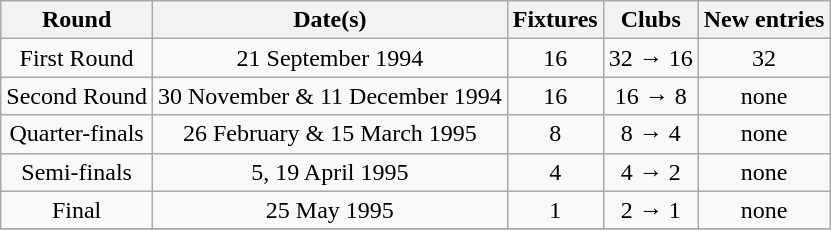<table class="wikitable" style="text-align:center">
<tr>
<th>Round</th>
<th>Date(s)</th>
<th>Fixtures</th>
<th>Clubs</th>
<th>New entries</th>
</tr>
<tr>
<td>First Round</td>
<td>21 September 1994</td>
<td>16</td>
<td>32 → 16</td>
<td>32</td>
</tr>
<tr>
<td>Second Round</td>
<td>30 November & 11 December 1994</td>
<td>16</td>
<td>16 → 8</td>
<td>none</td>
</tr>
<tr>
<td>Quarter-finals</td>
<td>26 February & 15 March 1995</td>
<td>8</td>
<td>8 → 4</td>
<td>none</td>
</tr>
<tr>
<td>Semi-finals</td>
<td>5, 19 April 1995</td>
<td>4</td>
<td>4 → 2</td>
<td>none</td>
</tr>
<tr>
<td>Final</td>
<td>25 May 1995</td>
<td>1</td>
<td>2 → 1</td>
<td>none</td>
</tr>
<tr>
</tr>
</table>
